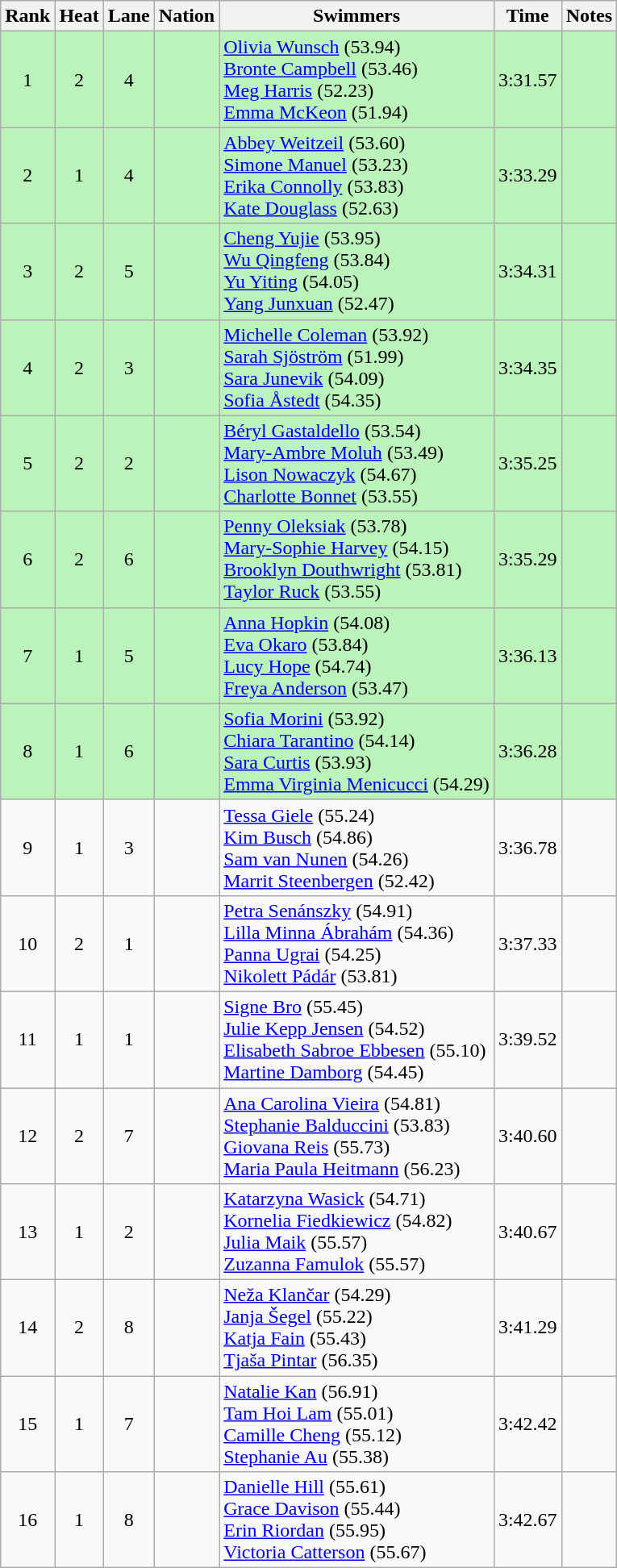<table class="wikitable sortable mw-collapsible" style="text-align:center">
<tr>
<th scope="col">Rank</th>
<th scope="col">Heat</th>
<th scope="col">Lane</th>
<th scope="col">Nation</th>
<th scope="col">Swimmers</th>
<th scope="col">Time</th>
<th scope="col">Notes</th>
</tr>
<tr bgcolor=bbf3bb>
<td>1</td>
<td>2</td>
<td>4</td>
<td align="left" valign="middle"></td>
<td align="left" valighn="top"><a href='#'>Olivia Wunsch</a> (53.94)<br><a href='#'>Bronte Campbell</a> (53.46)<br><a href='#'>Meg Harris</a> (52.23)<br><a href='#'>Emma McKeon</a> (51.94)</td>
<td>3:31.57</td>
<td></td>
</tr>
<tr bgcolor=bbf3bb>
<td>2</td>
<td>1</td>
<td>4</td>
<td align="left" valign="middle"></td>
<td align="left" valighn="top"><a href='#'>Abbey Weitzeil</a> (53.60)<br><a href='#'>Simone Manuel</a> (53.23)<br><a href='#'>Erika Connolly</a> (53.83)<br><a href='#'>Kate Douglass</a> (52.63)</td>
<td>3:33.29</td>
<td></td>
</tr>
<tr bgcolor=bbf3bb>
<td>3</td>
<td>2</td>
<td>5</td>
<td align="left" valign="middle"></td>
<td align="left" valighn="top"><a href='#'>Cheng Yujie</a> (53.95)<br><a href='#'>Wu Qingfeng</a> (53.84)<br><a href='#'>Yu Yiting</a> (54.05)<br><a href='#'>Yang Junxuan</a> (52.47)</td>
<td>3:34.31</td>
<td></td>
</tr>
<tr bgcolor=bbf3bb>
<td>4</td>
<td>2</td>
<td>3</td>
<td align="left" valign="middle"></td>
<td align="left" valighn="top"><a href='#'>Michelle Coleman</a> (53.92)<br><a href='#'>Sarah Sjöström</a> (51.99)<br><a href='#'>Sara Junevik</a> (54.09)<br><a href='#'>Sofia Åstedt</a> (54.35)</td>
<td>3:34.35</td>
<td></td>
</tr>
<tr bgcolor=bbf3bb>
<td>5</td>
<td>2</td>
<td>2</td>
<td align="left" valign="middle"></td>
<td align="left" valighn="top"><a href='#'>Béryl Gastaldello</a> (53.54)<br><a href='#'>Mary-Ambre Moluh</a> (53.49)<br><a href='#'>Lison Nowaczyk</a> (54.67)<br><a href='#'>Charlotte Bonnet</a> (53.55)</td>
<td>3:35.25</td>
<td></td>
</tr>
<tr bgcolor=bbf3bb>
<td>6</td>
<td>2</td>
<td>6</td>
<td align="left" valign="middle"></td>
<td align="left" valighn="top"><a href='#'>Penny Oleksiak</a> (53.78)<br><a href='#'>Mary-Sophie Harvey</a> (54.15)<br><a href='#'>Brooklyn Douthwright</a> (53.81)<br><a href='#'>Taylor Ruck</a> (53.55)</td>
<td>3:35.29</td>
<td></td>
</tr>
<tr bgcolor=bbf3bb>
<td>7</td>
<td>1</td>
<td>5</td>
<td align="left" valign="middle"></td>
<td align="left" valighn="top"><a href='#'>Anna Hopkin</a> (54.08)<br><a href='#'>Eva Okaro</a> (53.84)<br><a href='#'>Lucy Hope</a> (54.74)<br><a href='#'>Freya Anderson</a> (53.47)</td>
<td>3:36.13</td>
<td></td>
</tr>
<tr bgcolor=bbf3bb>
<td>8</td>
<td>1</td>
<td>6</td>
<td align="left" valign="middle"></td>
<td align="left" valighn="top"><a href='#'>Sofia Morini</a> (53.92)<br><a href='#'>Chiara Tarantino</a> (54.14)<br><a href='#'>Sara Curtis</a> (53.93)<br><a href='#'>Emma Virginia Menicucci</a> (54.29)</td>
<td>3:36.28</td>
<td></td>
</tr>
<tr>
<td>9</td>
<td>1</td>
<td>3</td>
<td align="left" valign="middle"></td>
<td align="left" valighn="top"><a href='#'>Tessa Giele</a> (55.24)<br><a href='#'>Kim Busch</a> (54.86)<br><a href='#'>Sam van Nunen</a> (54.26)<br><a href='#'>Marrit Steenbergen</a> (52.42)</td>
<td>3:36.78</td>
<td></td>
</tr>
<tr>
<td>10</td>
<td>2</td>
<td>1</td>
<td align="left" valign="middle"></td>
<td align="left" valighn="top"><a href='#'>Petra Senánszky</a> (54.91)<br><a href='#'>Lilla Minna Ábrahám</a> (54.36)<br><a href='#'>Panna Ugrai</a> (54.25)<br><a href='#'>Nikolett Pádár</a> (53.81)</td>
<td>3:37.33</td>
<td></td>
</tr>
<tr>
<td>11</td>
<td>1</td>
<td>1</td>
<td align="left" valign="middle"></td>
<td align="left" valighn="top"><a href='#'>Signe Bro</a> (55.45)<br><a href='#'>Julie Kepp Jensen</a> (54.52)<br><a href='#'>Elisabeth Sabroe Ebbesen</a> (55.10)<br><a href='#'>Martine Damborg</a> (54.45)</td>
<td>3:39.52</td>
<td></td>
</tr>
<tr>
<td>12</td>
<td>2</td>
<td>7</td>
<td align="left" valign="middle"></td>
<td align="left" valighn="top"><a href='#'>Ana Carolina Vieira</a> (54.81)<br><a href='#'>Stephanie Balduccini</a> (53.83)<br><a href='#'>Giovana Reis</a> (55.73)<br><a href='#'>Maria Paula Heitmann</a> (56.23)</td>
<td>3:40.60</td>
<td></td>
</tr>
<tr>
<td>13</td>
<td>1</td>
<td>2</td>
<td align="left" valign="middle"></td>
<td align="left" valighn="top"><a href='#'>Katarzyna Wasick</a> (54.71)<br><a href='#'>Kornelia Fiedkiewicz</a> (54.82)<br><a href='#'>Julia Maik</a> (55.57)<br><a href='#'>Zuzanna Famulok</a> (55.57)</td>
<td>3:40.67</td>
<td></td>
</tr>
<tr>
<td>14</td>
<td>2</td>
<td>8</td>
<td align="left" valign="middle"></td>
<td align="left" valighn="top"><a href='#'>Neža Klančar</a> (54.29)<br><a href='#'>Janja Šegel</a> (55.22)<br><a href='#'>Katja Fain</a> (55.43)<br><a href='#'>Tjaša Pintar</a> (56.35)</td>
<td>3:41.29</td>
<td></td>
</tr>
<tr>
<td>15</td>
<td>1</td>
<td>7</td>
<td align="left" valign="middle"></td>
<td align="left" valighn="top"><a href='#'>Natalie Kan</a> (56.91)<br><a href='#'>Tam Hoi Lam</a> (55.01)<br><a href='#'>Camille Cheng</a> (55.12)<br><a href='#'>Stephanie Au</a> (55.38)</td>
<td>3:42.42</td>
<td></td>
</tr>
<tr>
<td>16</td>
<td>1</td>
<td>8</td>
<td align="left" valign="middle"></td>
<td align="left" valighn="top"><a href='#'>Danielle Hill</a> (55.61)<br><a href='#'>Grace Davison</a> (55.44)<br><a href='#'>Erin Riordan</a> (55.95)<br><a href='#'>Victoria Catterson</a> (55.67)</td>
<td>3:42.67</td>
<td></td>
</tr>
</table>
